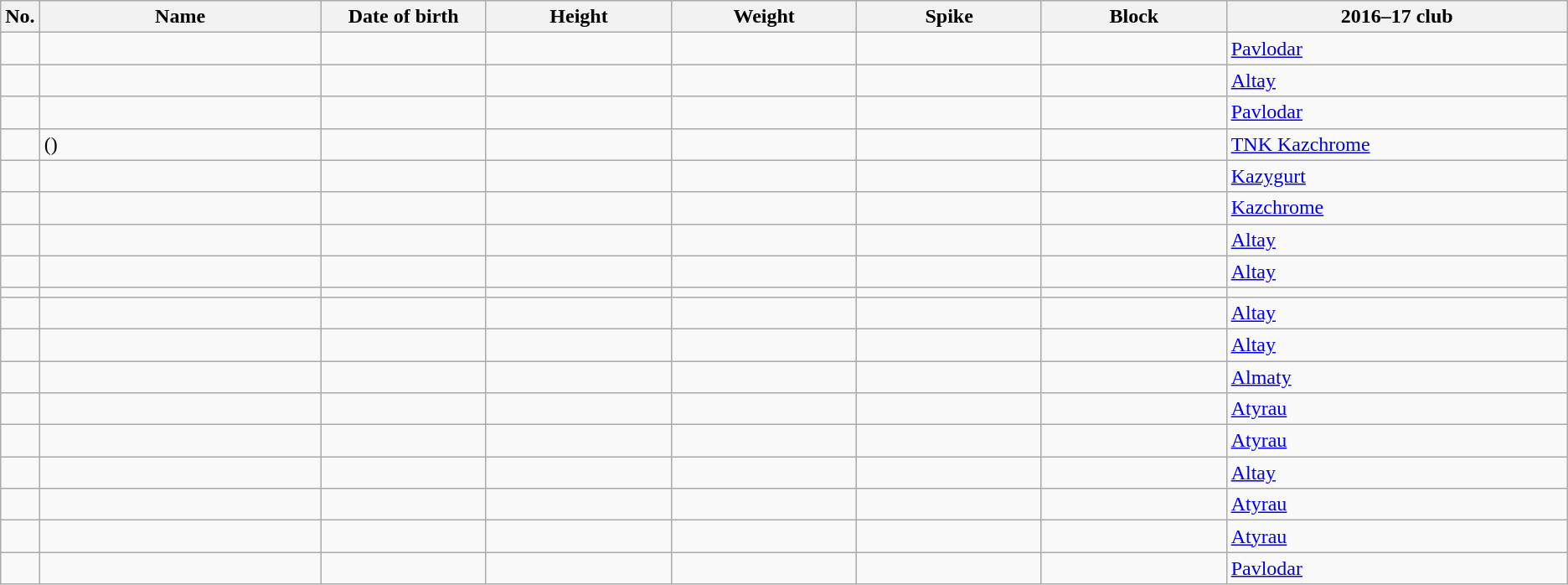<table class="wikitable sortable" style="font-size:100%; text-align:center;">
<tr>
<th>No.</th>
<th style="width:14em">Name</th>
<th style="width:8em">Date of birth</th>
<th style="width:9em">Height</th>
<th style="width:9em">Weight</th>
<th style="width:9em">Spike</th>
<th style="width:9em">Block</th>
<th style="width:17em">2016–17 club</th>
</tr>
<tr>
<td></td>
<td style="text-align:left;"></td>
<td style="text-align:right;"></td>
<td></td>
<td></td>
<td></td>
<td></td>
<td style="text-align:left;"> <a href='#'>Pavlodar</a></td>
</tr>
<tr>
<td></td>
<td style="text-align:left;"></td>
<td style="text-align:right;"></td>
<td></td>
<td></td>
<td></td>
<td></td>
<td style="text-align:left;"> <a href='#'>Altay</a></td>
</tr>
<tr>
<td></td>
<td style="text-align:left;"></td>
<td style="text-align:right;"></td>
<td></td>
<td></td>
<td></td>
<td></td>
<td style="text-align:left;"> <a href='#'>Pavlodar</a></td>
</tr>
<tr>
<td></td>
<td style="text-align:left;"> ()</td>
<td style="text-align:right;"></td>
<td></td>
<td></td>
<td></td>
<td></td>
<td style="text-align:left;"> <a href='#'>TNK Kazchrome</a></td>
</tr>
<tr>
<td></td>
<td style="text-align:left;"></td>
<td style="text-align:right;"></td>
<td></td>
<td></td>
<td></td>
<td></td>
<td style="text-align:left;"> <a href='#'>Kazygurt</a></td>
</tr>
<tr>
<td></td>
<td style="text-align:left;"></td>
<td style="text-align:right;"></td>
<td></td>
<td></td>
<td></td>
<td></td>
<td style="text-align:left;"> <a href='#'>Kazchrome</a></td>
</tr>
<tr>
<td></td>
<td style="text-align:left;"></td>
<td style="text-align:right;"></td>
<td></td>
<td></td>
<td></td>
<td></td>
<td style="text-align:left;"> <a href='#'>Altay</a></td>
</tr>
<tr>
<td></td>
<td style="text-align:left;"></td>
<td style="text-align:right;"></td>
<td></td>
<td></td>
<td></td>
<td></td>
<td style="text-align:left;"> <a href='#'>Altay</a></td>
</tr>
<tr>
<td></td>
<td style="text-align:left;"></td>
<td style="text-align:right;"></td>
<td></td>
<td></td>
<td></td>
<td></td>
<td style="text-align:left;"></td>
</tr>
<tr>
<td></td>
<td style="text-align:left;"></td>
<td style="text-align:right;"></td>
<td></td>
<td></td>
<td></td>
<td></td>
<td style="text-align:left;"> <a href='#'>Altay</a></td>
</tr>
<tr>
<td></td>
<td style="text-align:left;"></td>
<td style="text-align:right;"></td>
<td></td>
<td></td>
<td></td>
<td></td>
<td style="text-align:left;"> <a href='#'>Altay</a></td>
</tr>
<tr>
<td></td>
<td style="text-align:left;"></td>
<td style="text-align:right;"></td>
<td></td>
<td></td>
<td></td>
<td></td>
<td style="text-align:left;"> <a href='#'>Almaty</a></td>
</tr>
<tr>
<td></td>
<td style="text-align:left;"></td>
<td style="text-align:right;"></td>
<td></td>
<td></td>
<td></td>
<td></td>
<td style="text-align:left;"> <a href='#'>Atyrau</a></td>
</tr>
<tr>
<td></td>
<td style="text-align:left;"></td>
<td style="text-align:right;"></td>
<td></td>
<td></td>
<td></td>
<td></td>
<td style="text-align:left;"> <a href='#'>Atyrau</a></td>
</tr>
<tr>
<td></td>
<td style="text-align:left;"></td>
<td style="text-align:right;"></td>
<td></td>
<td></td>
<td></td>
<td></td>
<td style="text-align:left;"> <a href='#'>Altay</a></td>
</tr>
<tr>
<td></td>
<td style="text-align:left;"></td>
<td style="text-align:right;"></td>
<td></td>
<td></td>
<td></td>
<td></td>
<td style="text-align:left;"> <a href='#'>Atyrau</a></td>
</tr>
<tr>
<td></td>
<td style="text-align:left;"></td>
<td style="text-align:right;"></td>
<td></td>
<td></td>
<td></td>
<td></td>
<td style="text-align:left;"> <a href='#'>Atyrau</a></td>
</tr>
<tr>
<td></td>
<td style="text-align:left;"></td>
<td style="text-align:right;"></td>
<td></td>
<td></td>
<td></td>
<td></td>
<td style="text-align:left;"> <a href='#'>Pavlodar</a></td>
</tr>
</table>
